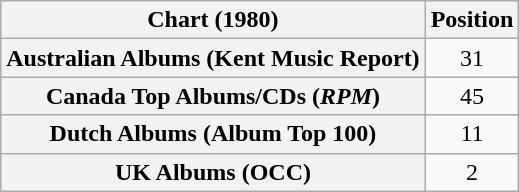<table class="wikitable sortable plainrowheaders">
<tr>
<th scope="col">Chart (1980)</th>
<th scope="col">Position</th>
</tr>
<tr>
<th scope="row">Australian Albums (Kent Music Report)</th>
<td style="text-align:center;">31</td>
</tr>
<tr>
<th scope="row">Canada Top Albums/CDs (<em>RPM</em>)</th>
<td style="text-align:center;">45</td>
</tr>
<tr>
<th scope="row">Dutch Albums (Album Top 100)</th>
<td style="text-align:center;">11</td>
</tr>
<tr>
<th scope="row">UK Albums (OCC)</th>
<td style="text-align:center;">2</td>
</tr>
</table>
